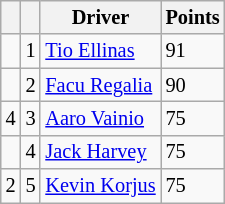<table class="wikitable" style="font-size: 85%;">
<tr>
<th></th>
<th></th>
<th>Driver</th>
<th>Points</th>
</tr>
<tr>
<td align="left"></td>
<td align="center">1</td>
<td> <a href='#'>Tio Ellinas</a></td>
<td>91</td>
</tr>
<tr>
<td align="left"></td>
<td align="center">2</td>
<td> <a href='#'>Facu Regalia</a></td>
<td>90</td>
</tr>
<tr>
<td align="left"> 4</td>
<td align="center">3</td>
<td> <a href='#'>Aaro Vainio</a></td>
<td>75</td>
</tr>
<tr>
<td align="left"></td>
<td align="center">4</td>
<td> <a href='#'>Jack Harvey</a></td>
<td>75</td>
</tr>
<tr>
<td align="left"> 2</td>
<td align="center">5</td>
<td> <a href='#'>Kevin Korjus</a></td>
<td>75</td>
</tr>
</table>
